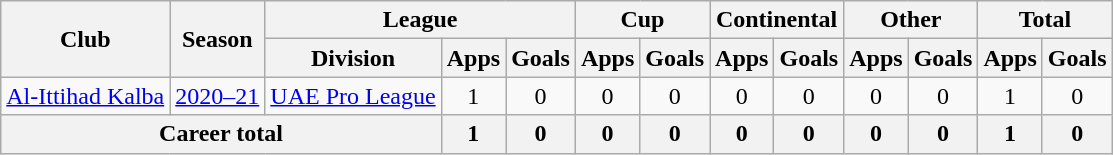<table class="wikitable" style="text-align: center">
<tr>
<th rowspan="2">Club</th>
<th rowspan="2">Season</th>
<th colspan="3">League</th>
<th colspan="2">Cup</th>
<th colspan="2">Continental</th>
<th colspan="2">Other</th>
<th colspan="2">Total</th>
</tr>
<tr>
<th>Division</th>
<th>Apps</th>
<th>Goals</th>
<th>Apps</th>
<th>Goals</th>
<th>Apps</th>
<th>Goals</th>
<th>Apps</th>
<th>Goals</th>
<th>Apps</th>
<th>Goals</th>
</tr>
<tr>
<td><a href='#'>Al-Ittihad Kalba</a></td>
<td><a href='#'>2020–21</a></td>
<td><a href='#'>UAE Pro League</a></td>
<td>1</td>
<td>0</td>
<td>0</td>
<td>0</td>
<td>0</td>
<td>0</td>
<td>0</td>
<td>0</td>
<td>1</td>
<td>0</td>
</tr>
<tr>
<th colspan="3"><strong>Career total</strong></th>
<th>1</th>
<th>0</th>
<th>0</th>
<th>0</th>
<th>0</th>
<th>0</th>
<th>0</th>
<th>0</th>
<th>1</th>
<th>0</th>
</tr>
</table>
